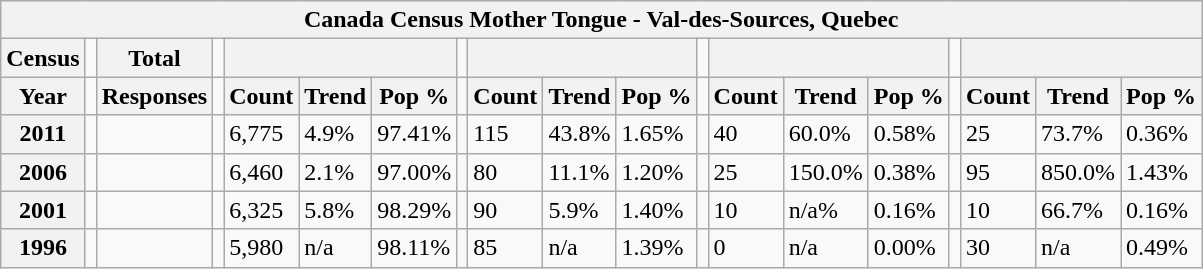<table class="wikitable">
<tr>
<th colspan="19">Canada Census Mother Tongue - Val-des-Sources, Quebec</th>
</tr>
<tr>
<th>Census</th>
<td></td>
<th>Total</th>
<td colspan="1"></td>
<th colspan="3"></th>
<td colspan="1"></td>
<th colspan="3"></th>
<td colspan="1"></td>
<th colspan="3"></th>
<td colspan="1"></td>
<th colspan="3"></th>
</tr>
<tr>
<th>Year</th>
<td></td>
<th>Responses</th>
<td></td>
<th>Count</th>
<th>Trend</th>
<th>Pop %</th>
<td></td>
<th>Count</th>
<th>Trend</th>
<th>Pop %</th>
<td></td>
<th>Count</th>
<th>Trend</th>
<th>Pop %</th>
<td></td>
<th>Count</th>
<th>Trend</th>
<th>Pop %</th>
</tr>
<tr>
<th>2011</th>
<td></td>
<td></td>
<td></td>
<td>6,775</td>
<td> 4.9%</td>
<td>97.41%</td>
<td></td>
<td>115</td>
<td> 43.8%</td>
<td>1.65%</td>
<td></td>
<td>40</td>
<td> 60.0%</td>
<td>0.58%</td>
<td></td>
<td>25</td>
<td> 73.7%</td>
<td>0.36%</td>
</tr>
<tr>
<th>2006</th>
<td></td>
<td></td>
<td></td>
<td>6,460</td>
<td> 2.1%</td>
<td>97.00%</td>
<td></td>
<td>80</td>
<td> 11.1%</td>
<td>1.20%</td>
<td></td>
<td>25</td>
<td> 150.0%</td>
<td>0.38%</td>
<td></td>
<td>95</td>
<td> 850.0%</td>
<td>1.43%</td>
</tr>
<tr>
<th>2001</th>
<td></td>
<td></td>
<td></td>
<td>6,325</td>
<td> 5.8%</td>
<td>98.29%</td>
<td></td>
<td>90</td>
<td> 5.9%</td>
<td>1.40%</td>
<td></td>
<td>10</td>
<td> n/a%</td>
<td>0.16%</td>
<td></td>
<td>10</td>
<td> 66.7%</td>
<td>0.16%</td>
</tr>
<tr>
<th>1996</th>
<td></td>
<td></td>
<td></td>
<td>5,980</td>
<td>n/a</td>
<td>98.11%</td>
<td></td>
<td>85</td>
<td>n/a</td>
<td>1.39%</td>
<td></td>
<td>0</td>
<td>n/a</td>
<td>0.00%</td>
<td></td>
<td>30</td>
<td>n/a</td>
<td>0.49%</td>
</tr>
</table>
